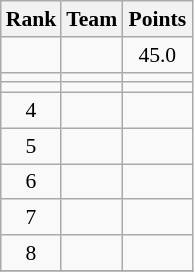<table class="wikitable" style="text-align:center; font-size:90%;">
<tr>
<th>Rank</th>
<th>Team</th>
<th width=40px>Points</th>
</tr>
<tr>
<td></td>
<td align=left><strong></strong></td>
<td>45.0</td>
</tr>
<tr>
<td></td>
<td align=left></td>
<td></td>
</tr>
<tr>
<td></td>
<td align=left></td>
<td></td>
</tr>
<tr>
<td>4</td>
<td align=left></td>
<td></td>
</tr>
<tr>
<td>5</td>
<td align=left></td>
<td></td>
</tr>
<tr>
<td>6</td>
<td align=left></td>
<td></td>
</tr>
<tr>
<td>7</td>
<td align=left></td>
<td></td>
</tr>
<tr>
<td>8</td>
<td align=left></td>
<td></td>
</tr>
<tr>
</tr>
</table>
